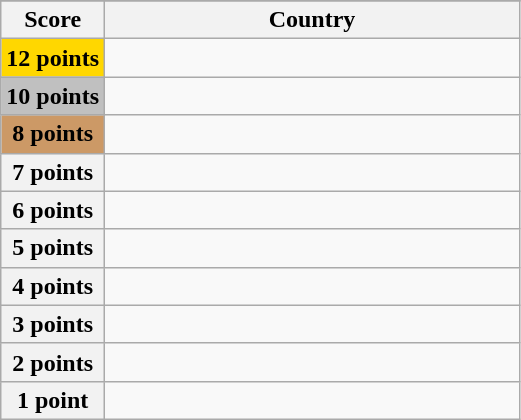<table class="wikitable">
<tr>
</tr>
<tr>
<th scope="col" width="20%">Score</th>
<th scope="col">Country</th>
</tr>
<tr>
<th scope="row" style="background:gold">12 points</th>
<td></td>
</tr>
<tr>
<th scope="row" style="background:silver">10 points</th>
<td></td>
</tr>
<tr>
<th scope="row" style="background:#CC9966">8 points</th>
<td></td>
</tr>
<tr>
<th scope="row">7 points</th>
<td></td>
</tr>
<tr>
<th scope="row">6 points</th>
<td></td>
</tr>
<tr>
<th scope="row">5 points</th>
<td></td>
</tr>
<tr>
<th scope="row">4 points</th>
<td></td>
</tr>
<tr>
<th scope="row">3 points</th>
<td></td>
</tr>
<tr>
<th scope="row">2 points</th>
<td></td>
</tr>
<tr>
<th scope="row">1 point</th>
<td></td>
</tr>
</table>
